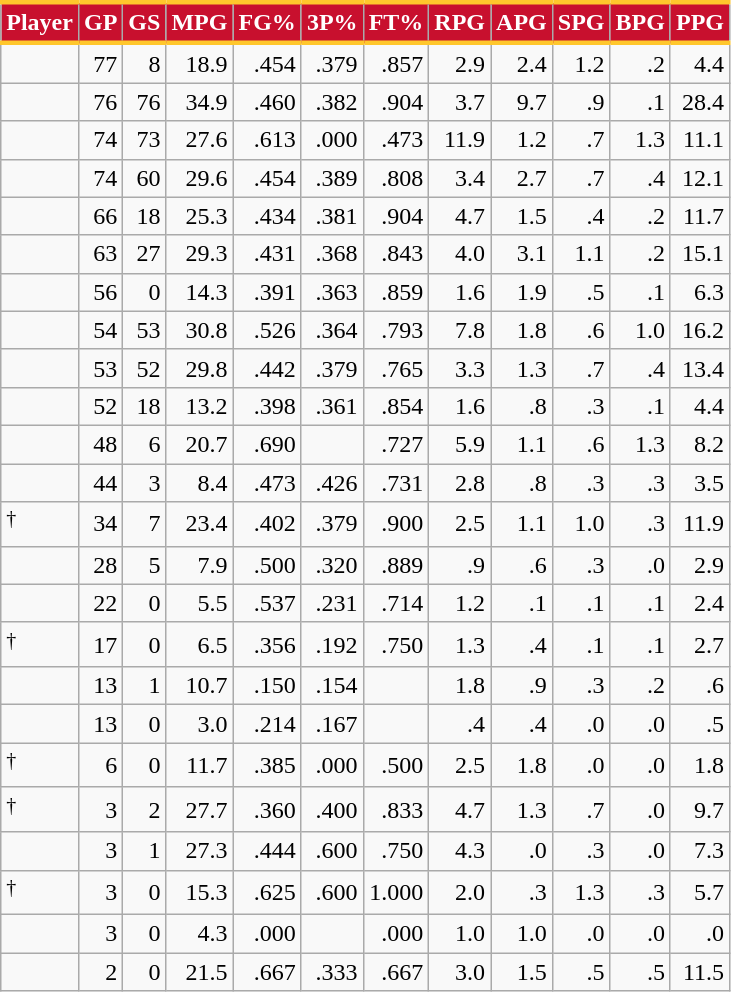<table class="wikitable sortable" style="text-align:right;">
<tr>
<th style="background:#C8102E; color:#FFFFFF; border-top:#FFC72C 3px solid; border-bottom:#FFC72C 3px solid;">Player</th>
<th style="background:#C8102E; color:#FFFFFF; border-top:#FFC72C 3px solid; border-bottom:#FFC72C 3px solid;">GP</th>
<th style="background:#C8102E; color:#FFFFFF; border-top:#FFC72C 3px solid; border-bottom:#FFC72C 3px solid;">GS</th>
<th style="background:#C8102E; color:#FFFFFF; border-top:#FFC72C 3px solid; border-bottom:#FFC72C 3px solid;">MPG</th>
<th style="background:#C8102E; color:#FFFFFF; border-top:#FFC72C 3px solid; border-bottom:#FFC72C 3px solid;">FG%</th>
<th style="background:#C8102E; color:#FFFFFF; border-top:#FFC72C 3px solid; border-bottom:#FFC72C 3px solid;">3P%</th>
<th style="background:#C8102E; color:#FFFFFF; border-top:#FFC72C 3px solid; border-bottom:#FFC72C 3px solid;">FT%</th>
<th style="background:#C8102E; color:#FFFFFF; border-top:#FFC72C 3px solid; border-bottom:#FFC72C 3px solid;">RPG</th>
<th style="background:#C8102E; color:#FFFFFF; border-top:#FFC72C 3px solid; border-bottom:#FFC72C 3px solid;">APG</th>
<th style="background:#C8102E; color:#FFFFFF; border-top:#FFC72C 3px solid; border-bottom:#FFC72C 3px solid;">SPG</th>
<th style="background:#C8102E; color:#FFFFFF; border-top:#FFC72C 3px solid; border-bottom:#FFC72C 3px solid;">BPG</th>
<th style="background:#C8102E; color:#FFFFFF; border-top:#FFC72C 3px solid; border-bottom:#FFC72C 3px solid;">PPG</th>
</tr>
<tr>
<td style="text-align:left;"></td>
<td>77</td>
<td>8</td>
<td>18.9</td>
<td>.454</td>
<td>.379</td>
<td>.857</td>
<td>2.9</td>
<td>2.4</td>
<td>1.2</td>
<td>.2</td>
<td>4.4</td>
</tr>
<tr>
<td style="text-align:left;"></td>
<td>76</td>
<td>76</td>
<td>34.9</td>
<td>.460</td>
<td>.382</td>
<td>.904</td>
<td>3.7</td>
<td>9.7</td>
<td>.9</td>
<td>.1</td>
<td>28.4</td>
</tr>
<tr>
<td style="text-align:left;"></td>
<td>74</td>
<td>73</td>
<td>27.6</td>
<td>.613</td>
<td>.000</td>
<td>.473</td>
<td>11.9</td>
<td>1.2</td>
<td>.7</td>
<td>1.3</td>
<td>11.1</td>
</tr>
<tr>
<td style="text-align:left;"></td>
<td>74</td>
<td>60</td>
<td>29.6</td>
<td>.454</td>
<td>.389</td>
<td>.808</td>
<td>3.4</td>
<td>2.7</td>
<td>.7</td>
<td>.4</td>
<td>12.1</td>
</tr>
<tr>
<td style="text-align:left;"></td>
<td>66</td>
<td>18</td>
<td>25.3</td>
<td>.434</td>
<td>.381</td>
<td>.904</td>
<td>4.7</td>
<td>1.5</td>
<td>.4</td>
<td>.2</td>
<td>11.7</td>
</tr>
<tr>
<td style="text-align:left;"></td>
<td>63</td>
<td>27</td>
<td>29.3</td>
<td>.431</td>
<td>.368</td>
<td>.843</td>
<td>4.0</td>
<td>3.1</td>
<td>1.1</td>
<td>.2</td>
<td>15.1</td>
</tr>
<tr>
<td style="text-align:left;"></td>
<td>56</td>
<td>0</td>
<td>14.3</td>
<td>.391</td>
<td>.363</td>
<td>.859</td>
<td>1.6</td>
<td>1.9</td>
<td>.5</td>
<td>.1</td>
<td>6.3</td>
</tr>
<tr>
<td style="text-align:left;"></td>
<td>54</td>
<td>53</td>
<td>30.8</td>
<td>.526</td>
<td>.364</td>
<td>.793</td>
<td>7.8</td>
<td>1.8</td>
<td>.6</td>
<td>1.0</td>
<td>16.2</td>
</tr>
<tr>
<td style="text-align:left;"></td>
<td>53</td>
<td>52</td>
<td>29.8</td>
<td>.442</td>
<td>.379</td>
<td>.765</td>
<td>3.3</td>
<td>1.3</td>
<td>.7</td>
<td>.4</td>
<td>13.4</td>
</tr>
<tr>
<td style="text-align:left;"></td>
<td>52</td>
<td>18</td>
<td>13.2</td>
<td>.398</td>
<td>.361</td>
<td>.854</td>
<td>1.6</td>
<td>.8</td>
<td>.3</td>
<td>.1</td>
<td>4.4</td>
</tr>
<tr>
<td style="text-align:left;"></td>
<td>48</td>
<td>6</td>
<td>20.7</td>
<td>.690</td>
<td></td>
<td>.727</td>
<td>5.9</td>
<td>1.1</td>
<td>.6</td>
<td>1.3</td>
<td>8.2</td>
</tr>
<tr>
<td style="text-align:left;"></td>
<td>44</td>
<td>3</td>
<td>8.4</td>
<td>.473</td>
<td>.426</td>
<td>.731</td>
<td>2.8</td>
<td>.8</td>
<td>.3</td>
<td>.3</td>
<td>3.5</td>
</tr>
<tr>
<td style="text-align:left;"><sup>†</sup></td>
<td>34</td>
<td>7</td>
<td>23.4</td>
<td>.402</td>
<td>.379</td>
<td>.900</td>
<td>2.5</td>
<td>1.1</td>
<td>1.0</td>
<td>.3</td>
<td>11.9</td>
</tr>
<tr>
<td style="text-align:left;"></td>
<td>28</td>
<td>5</td>
<td>7.9</td>
<td>.500</td>
<td>.320</td>
<td>.889</td>
<td>.9</td>
<td>.6</td>
<td>.3</td>
<td>.0</td>
<td>2.9</td>
</tr>
<tr>
<td style="text-align:left;"></td>
<td>22</td>
<td>0</td>
<td>5.5</td>
<td>.537</td>
<td>.231</td>
<td>.714</td>
<td>1.2</td>
<td>.1</td>
<td>.1</td>
<td>.1</td>
<td>2.4</td>
</tr>
<tr>
<td style="text-align:left;"><sup>†</sup></td>
<td>17</td>
<td>0</td>
<td>6.5</td>
<td>.356</td>
<td>.192</td>
<td>.750</td>
<td>1.3</td>
<td>.4</td>
<td>.1</td>
<td>.1</td>
<td>2.7</td>
</tr>
<tr>
<td style="text-align:left;"></td>
<td>13</td>
<td>1</td>
<td>10.7</td>
<td>.150</td>
<td>.154</td>
<td></td>
<td>1.8</td>
<td>.9</td>
<td>.3</td>
<td>.2</td>
<td>.6</td>
</tr>
<tr>
<td style="text-align:left;"></td>
<td>13</td>
<td>0</td>
<td>3.0</td>
<td>.214</td>
<td>.167</td>
<td></td>
<td>.4</td>
<td>.4</td>
<td>.0</td>
<td>.0</td>
<td>.5</td>
</tr>
<tr>
<td style="text-align:left;"><sup>†</sup></td>
<td>6</td>
<td>0</td>
<td>11.7</td>
<td>.385</td>
<td>.000</td>
<td>.500</td>
<td>2.5</td>
<td>1.8</td>
<td>.0</td>
<td>.0</td>
<td>1.8</td>
</tr>
<tr>
<td style="text-align:left;"><sup>†</sup></td>
<td>3</td>
<td>2</td>
<td>27.7</td>
<td>.360</td>
<td>.400</td>
<td>.833</td>
<td>4.7</td>
<td>1.3</td>
<td>.7</td>
<td>.0</td>
<td>9.7</td>
</tr>
<tr>
<td style="text-align:left;"></td>
<td>3</td>
<td>1</td>
<td>27.3</td>
<td>.444</td>
<td>.600</td>
<td>.750</td>
<td>4.3</td>
<td>.0</td>
<td>.3</td>
<td>.0</td>
<td>7.3</td>
</tr>
<tr>
<td style="text-align:left;"><sup>†</sup></td>
<td>3</td>
<td>0</td>
<td>15.3</td>
<td>.625</td>
<td>.600</td>
<td>1.000</td>
<td>2.0</td>
<td>.3</td>
<td>1.3</td>
<td>.3</td>
<td>5.7</td>
</tr>
<tr>
<td style="text-align:left;"></td>
<td>3</td>
<td>0</td>
<td>4.3</td>
<td>.000</td>
<td></td>
<td>.000</td>
<td>1.0</td>
<td>1.0</td>
<td>.0</td>
<td>.0</td>
<td>.0</td>
</tr>
<tr>
<td style="text-align:left;"></td>
<td>2</td>
<td>0</td>
<td>21.5</td>
<td>.667</td>
<td>.333</td>
<td>.667</td>
<td>3.0</td>
<td>1.5</td>
<td>.5</td>
<td>.5</td>
<td>11.5</td>
</tr>
</table>
